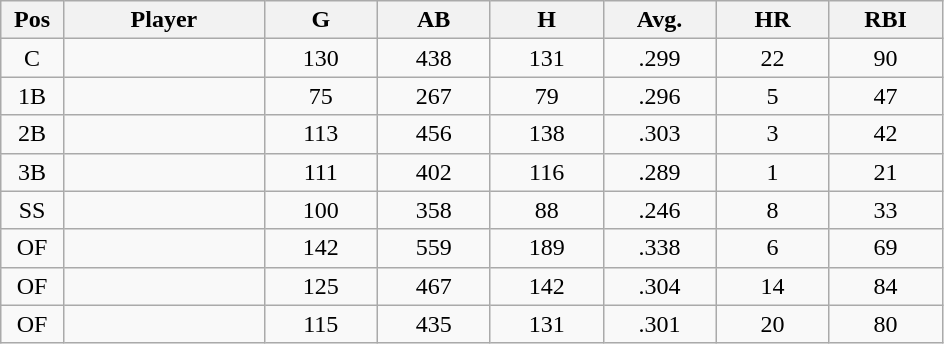<table class="wikitable sortable">
<tr>
<th bgcolor="#DDDDFF" width="5%">Pos</th>
<th bgcolor="#DDDDFF" width="16%">Player</th>
<th bgcolor="#DDDDFF" width="9%">G</th>
<th bgcolor="#DDDDFF" width="9%">AB</th>
<th bgcolor="#DDDDFF" width="9%">H</th>
<th bgcolor="#DDDDFF" width="9%">Avg.</th>
<th bgcolor="#DDDDFF" width="9%">HR</th>
<th bgcolor="#DDDDFF" width="9%">RBI</th>
</tr>
<tr align="center">
<td>C</td>
<td></td>
<td>130</td>
<td>438</td>
<td>131</td>
<td>.299</td>
<td>22</td>
<td>90</td>
</tr>
<tr align="center">
<td>1B</td>
<td></td>
<td>75</td>
<td>267</td>
<td>79</td>
<td>.296</td>
<td>5</td>
<td>47</td>
</tr>
<tr align="center">
<td>2B</td>
<td></td>
<td>113</td>
<td>456</td>
<td>138</td>
<td>.303</td>
<td>3</td>
<td>42</td>
</tr>
<tr align="center">
<td>3B</td>
<td></td>
<td>111</td>
<td>402</td>
<td>116</td>
<td>.289</td>
<td>1</td>
<td>21</td>
</tr>
<tr align="center">
<td>SS</td>
<td></td>
<td>100</td>
<td>358</td>
<td>88</td>
<td>.246</td>
<td>8</td>
<td>33</td>
</tr>
<tr align="center">
<td>OF</td>
<td></td>
<td>142</td>
<td>559</td>
<td>189</td>
<td>.338</td>
<td>6</td>
<td>69</td>
</tr>
<tr align="center">
<td>OF</td>
<td></td>
<td>125</td>
<td>467</td>
<td>142</td>
<td>.304</td>
<td>14</td>
<td>84</td>
</tr>
<tr align="center">
<td>OF</td>
<td></td>
<td>115</td>
<td>435</td>
<td>131</td>
<td>.301</td>
<td>20</td>
<td>80</td>
</tr>
</table>
